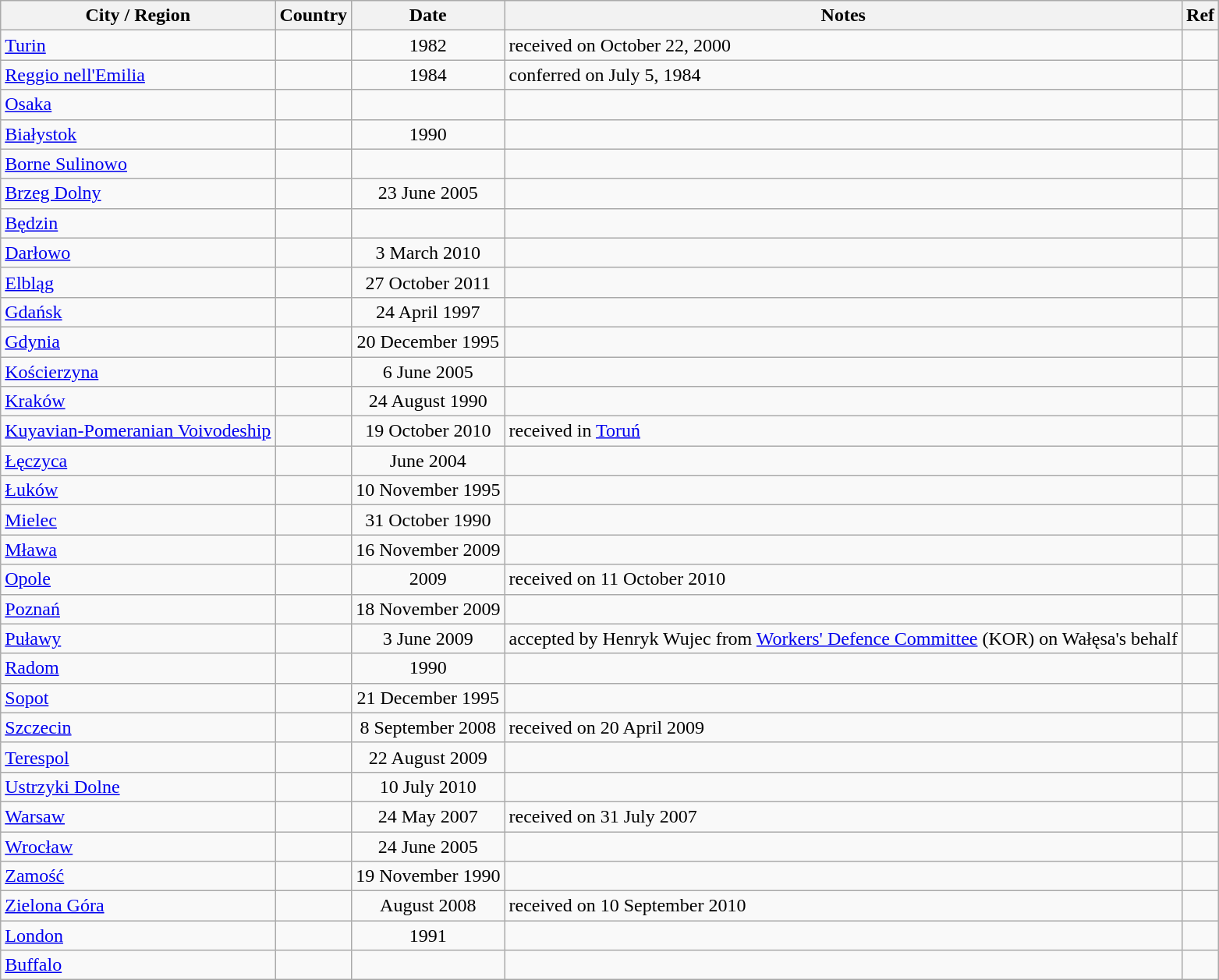<table class="wikitable sortable">
<tr>
<th>City / Region</th>
<th>Country</th>
<th>Date</th>
<th class="unsortable">Notes</th>
<th class="unsortable">Ref</th>
</tr>
<tr>
<td><a href='#'>Turin</a></td>
<td></td>
<td align=center>1982</td>
<td>received on October 22, 2000</td>
<td></td>
</tr>
<tr>
<td><a href='#'>Reggio nell'Emilia</a></td>
<td></td>
<td align=center>1984</td>
<td>conferred on July 5, 1984</td>
<td></td>
</tr>
<tr>
<td><a href='#'>Osaka</a></td>
<td></td>
<td align=center> </td>
<td></td>
<td></td>
</tr>
<tr>
<td><a href='#'>Białystok</a></td>
<td></td>
<td align=center>1990</td>
<td></td>
<td></td>
</tr>
<tr>
<td><a href='#'>Borne Sulinowo</a></td>
<td></td>
<td align=center> </td>
<td></td>
<td></td>
</tr>
<tr>
<td><a href='#'>Brzeg Dolny</a></td>
<td></td>
<td align=center>23 June 2005</td>
<td></td>
<td></td>
</tr>
<tr>
<td><a href='#'>Będzin</a></td>
<td></td>
<td align=center> </td>
<td></td>
<td></td>
</tr>
<tr>
<td><a href='#'>Darłowo</a></td>
<td></td>
<td align=center>3 March 2010</td>
<td></td>
<td></td>
</tr>
<tr>
<td><a href='#'>Elbląg</a></td>
<td></td>
<td align=center>27 October 2011</td>
<td></td>
<td></td>
</tr>
<tr>
<td><a href='#'>Gdańsk</a></td>
<td></td>
<td align=center>24 April 1997</td>
<td></td>
<td></td>
</tr>
<tr>
<td><a href='#'>Gdynia</a></td>
<td></td>
<td align=center>20 December 1995</td>
<td></td>
<td></td>
</tr>
<tr>
<td><a href='#'>Kościerzyna</a></td>
<td></td>
<td align=center>6 June 2005</td>
<td></td>
<td></td>
</tr>
<tr>
<td><a href='#'>Kraków</a></td>
<td></td>
<td align=center>24 August 1990</td>
<td></td>
<td></td>
</tr>
<tr>
<td><a href='#'>Kuyavian-Pomeranian Voivodeship</a></td>
<td></td>
<td align=center>19 October 2010</td>
<td>received in <a href='#'>Toruń</a></td>
<td></td>
</tr>
<tr>
<td><a href='#'>Łęczyca</a></td>
<td></td>
<td align=center>June 2004</td>
<td></td>
<td></td>
</tr>
<tr>
<td><a href='#'>Łuków</a></td>
<td></td>
<td align=center>10 November 1995</td>
<td></td>
<td></td>
</tr>
<tr>
<td><a href='#'>Mielec</a></td>
<td></td>
<td align=center>31 October 1990</td>
<td></td>
<td></td>
</tr>
<tr>
<td><a href='#'>Mława</a></td>
<td></td>
<td align=center>16 November 2009</td>
<td></td>
<td></td>
</tr>
<tr>
<td><a href='#'>Opole</a></td>
<td></td>
<td align=center>2009</td>
<td>received on 11 October 2010</td>
<td></td>
</tr>
<tr>
<td><a href='#'>Poznań</a></td>
<td></td>
<td align=center>18 November 2009</td>
<td></td>
<td></td>
</tr>
<tr>
<td><a href='#'>Puławy</a></td>
<td></td>
<td align=center>3 June 2009</td>
<td>accepted by Henryk Wujec from <a href='#'>Workers' Defence Committee</a> (KOR) on Wałęsa's behalf</td>
<td></td>
</tr>
<tr>
<td><a href='#'>Radom</a></td>
<td></td>
<td align=center>1990</td>
<td></td>
<td></td>
</tr>
<tr>
<td><a href='#'>Sopot</a></td>
<td></td>
<td align=center>21 December 1995</td>
<td></td>
<td></td>
</tr>
<tr>
<td><a href='#'>Szczecin</a></td>
<td></td>
<td align=center>8 September 2008</td>
<td>received on 20 April 2009</td>
<td></td>
</tr>
<tr>
<td><a href='#'>Terespol</a></td>
<td></td>
<td align=center>22 August 2009</td>
<td></td>
<td></td>
</tr>
<tr>
<td><a href='#'>Ustrzyki Dolne</a></td>
<td></td>
<td align=center>10 July 2010</td>
<td></td>
<td></td>
</tr>
<tr>
<td><a href='#'>Warsaw</a></td>
<td></td>
<td align=center>24 May 2007</td>
<td>received on 31 July 2007</td>
<td></td>
</tr>
<tr>
<td><a href='#'>Wrocław</a></td>
<td></td>
<td align=center>24 June 2005</td>
<td></td>
<td></td>
</tr>
<tr>
<td><a href='#'>Zamość</a></td>
<td></td>
<td align=center>19 November 1990</td>
<td></td>
<td></td>
</tr>
<tr>
<td><a href='#'>Zielona Góra</a></td>
<td></td>
<td align=center>August 2008</td>
<td>received on 10 September 2010</td>
<td></td>
</tr>
<tr>
<td><a href='#'>London</a></td>
<td></td>
<td align=center>1991</td>
<td></td>
<td></td>
</tr>
<tr>
<td><a href='#'>Buffalo</a></td>
<td></td>
<td align=center> </td>
<td></td>
<td></td>
</tr>
</table>
